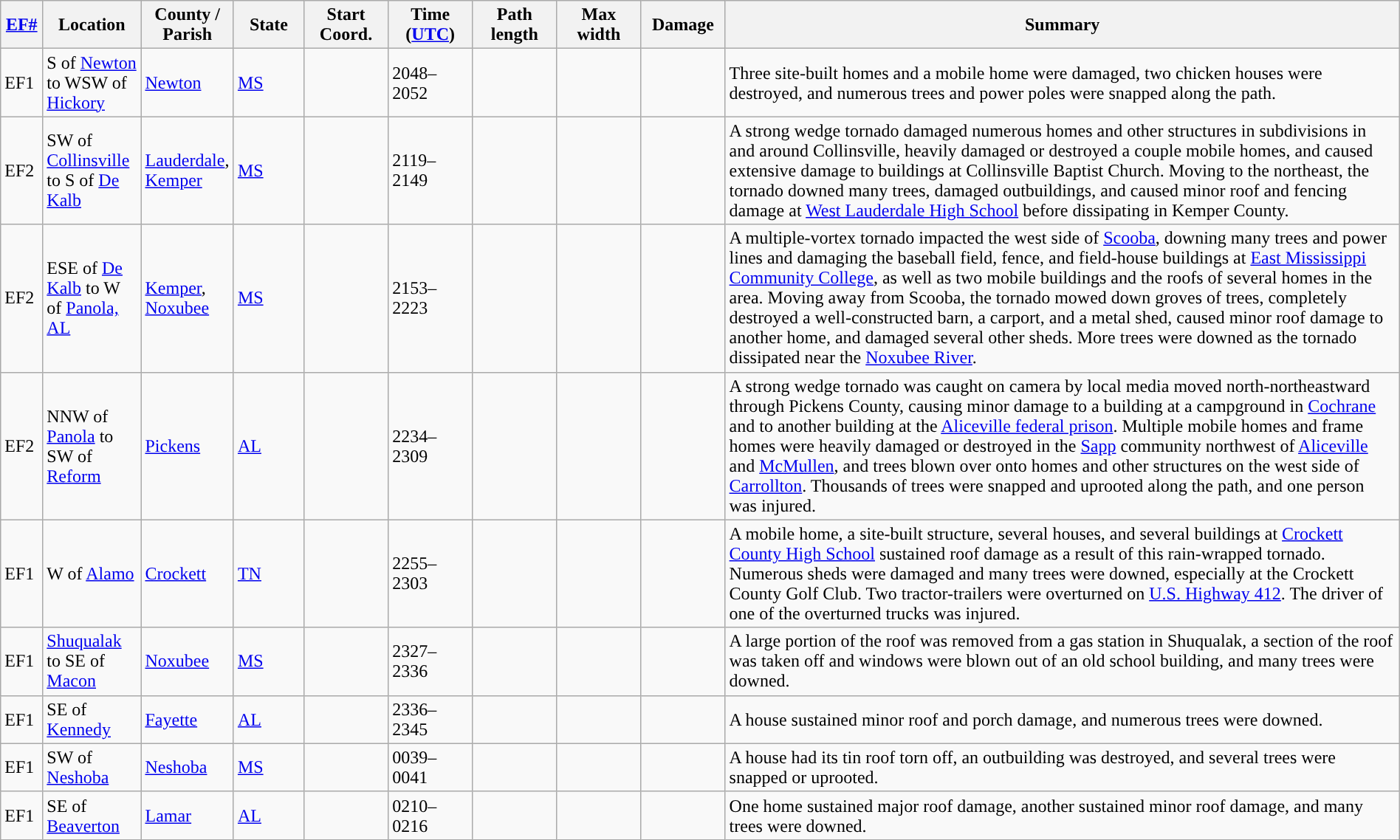<table class="wikitable sortable" style="width:100%;">
<tr>
<th scope="col"  style="width:3%; text-align:center;"><a href='#'>EF#</a></th>
<th scope="col"  style="width:7%; text-align:center;" class="unsortable">Location</th>
<th scope="col"  style="width:6%; text-align:center;" class="unsortable">County / Parish</th>
<th scope="col"  style="width:5%; text-align:center;">State</th>
<th scope="col"  style="width:6%; text-align:center;">Start Coord.</th>
<th scope="col"  style="width:6%; text-align:center;">Time (<a href='#'>UTC</a>)</th>
<th scope="col"  style="width:6%; text-align:center;">Path length</th>
<th scope="col"  style="width:6%; text-align:center;">Max width</th>
<th scope="col"  style="width:6%; text-align:center;">Damage</th>
<th scope="col" class="unsortable" style="width:48%; text-align:center;">Summary</th>
</tr>
<tr>
<td>EF1</td>
<td>S of <a href='#'>Newton</a> to WSW of <a href='#'>Hickory</a></td>
<td><a href='#'>Newton</a></td>
<td><a href='#'>MS</a></td>
<td></td>
<td>2048–2052</td>
<td></td>
<td></td>
<td></td>
<td>Three site-built homes and a mobile home were damaged, two chicken houses were destroyed, and numerous trees and power poles were snapped along the path.</td>
</tr>
<tr>
<td>EF2</td>
<td>SW of <a href='#'>Collinsville</a> to S of <a href='#'>De Kalb</a></td>
<td><a href='#'>Lauderdale</a>, <a href='#'>Kemper</a></td>
<td><a href='#'>MS</a></td>
<td></td>
<td>2119–2149</td>
<td></td>
<td></td>
<td></td>
<td>A strong wedge tornado damaged numerous homes and other structures in subdivisions in and around Collinsville, heavily damaged or destroyed a couple mobile homes, and caused extensive damage to buildings at Collinsville Baptist Church. Moving to the northeast, the tornado downed many trees, damaged outbuildings, and caused minor roof and fencing damage at <a href='#'>West Lauderdale High School</a> before dissipating in Kemper County.</td>
</tr>
<tr>
<td>EF2</td>
<td>ESE of <a href='#'>De Kalb</a> to W of <a href='#'>Panola, AL</a></td>
<td><a href='#'>Kemper</a>, <a href='#'>Noxubee</a></td>
<td><a href='#'>MS</a></td>
<td></td>
<td>2153–2223</td>
<td></td>
<td></td>
<td></td>
<td>A multiple-vortex tornado impacted the west side of <a href='#'>Scooba</a>, downing many trees and power lines and damaging the baseball field, fence, and field-house buildings at <a href='#'>East Mississippi Community College</a>, as well as two mobile buildings and the roofs of several homes in the area. Moving away from Scooba, the tornado mowed down groves of trees, completely destroyed a well-constructed barn, a carport, and a metal shed, caused minor roof damage to another home, and damaged several other sheds. More trees were downed as the tornado dissipated near the <a href='#'>Noxubee River</a>.</td>
</tr>
<tr>
<td>EF2</td>
<td>NNW of <a href='#'>Panola</a> to SW of <a href='#'>Reform</a></td>
<td><a href='#'>Pickens</a></td>
<td><a href='#'>AL</a></td>
<td></td>
<td>2234–2309</td>
<td></td>
<td></td>
<td></td>
<td>A strong wedge tornado was caught on camera by local media moved north-northeastward through Pickens County, causing minor damage to a building at a campground in <a href='#'>Cochrane</a> and to another building at the <a href='#'>Aliceville federal prison</a>. Multiple mobile homes and frame homes were heavily damaged or destroyed in the <a href='#'>Sapp</a> community northwest of <a href='#'>Aliceville</a> and <a href='#'>McMullen</a>, and trees blown over onto homes and other structures on the west side of <a href='#'>Carrollton</a>. Thousands of trees were snapped and uprooted along the path, and one person was injured.</td>
</tr>
<tr>
<td>EF1</td>
<td>W of <a href='#'>Alamo</a></td>
<td><a href='#'>Crockett</a></td>
<td><a href='#'>TN</a></td>
<td></td>
<td>2255–2303</td>
<td></td>
<td></td>
<td></td>
<td>A mobile home, a site-built structure, several houses, and several buildings at <a href='#'>Crockett County High School</a> sustained roof damage as a result of this rain-wrapped tornado. Numerous sheds were damaged and many trees were downed, especially at the Crockett County Golf Club. Two tractor-trailers were overturned on <a href='#'>U.S. Highway 412</a>. The driver of one of the overturned trucks was injured.</td>
</tr>
<tr>
<td>EF1</td>
<td><a href='#'>Shuqualak</a> to SE of <a href='#'>Macon</a></td>
<td><a href='#'>Noxubee</a></td>
<td><a href='#'>MS</a></td>
<td></td>
<td>2327–2336</td>
<td></td>
<td></td>
<td></td>
<td>A large portion of the roof was removed from a gas station in Shuqualak, a  section of the roof was taken off and windows were blown out of an old school building, and many trees were downed.</td>
</tr>
<tr>
<td>EF1</td>
<td>SE of <a href='#'>Kennedy</a></td>
<td><a href='#'>Fayette</a></td>
<td><a href='#'>AL</a></td>
<td></td>
<td>2336–2345</td>
<td></td>
<td></td>
<td></td>
<td>A house sustained minor roof and porch damage, and numerous trees were downed.</td>
</tr>
<tr>
<td>EF1</td>
<td>SW of <a href='#'>Neshoba</a></td>
<td><a href='#'>Neshoba</a></td>
<td><a href='#'>MS</a></td>
<td></td>
<td>0039–0041</td>
<td></td>
<td></td>
<td></td>
<td>A house had its tin roof torn off, an outbuilding was destroyed, and several trees were snapped or uprooted.</td>
</tr>
<tr>
<td>EF1</td>
<td>SE of <a href='#'>Beaverton</a></td>
<td><a href='#'>Lamar</a></td>
<td><a href='#'>AL</a></td>
<td></td>
<td>0210–0216</td>
<td></td>
<td></td>
<td></td>
<td>One home sustained major roof damage, another sustained minor roof damage, and many trees were downed.</td>
</tr>
</table>
